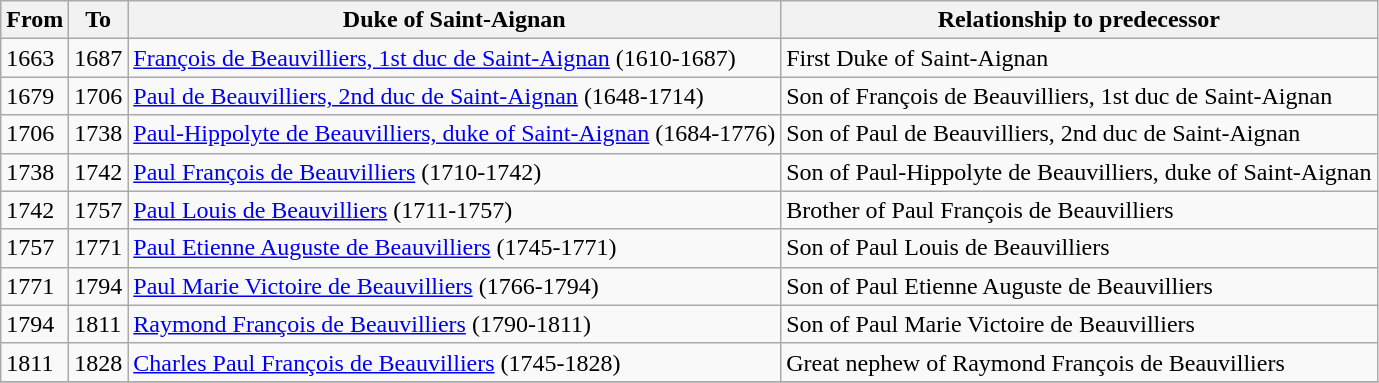<table class="wikitable">
<tr>
<th>From</th>
<th>To</th>
<th>Duke of Saint-Aignan</th>
<th>Relationship to predecessor</th>
</tr>
<tr>
<td>1663</td>
<td>1687</td>
<td><a href='#'>François de Beauvilliers, 1st duc de Saint-Aignan</a> (1610-1687)</td>
<td>First Duke of Saint-Aignan</td>
</tr>
<tr>
<td>1679</td>
<td>1706</td>
<td><a href='#'>Paul de Beauvilliers, 2nd duc de Saint-Aignan</a> (1648-1714)</td>
<td>Son of François de Beauvilliers, 1st duc de Saint-Aignan</td>
</tr>
<tr>
<td>1706</td>
<td>1738</td>
<td><a href='#'>Paul-Hippolyte de Beauvilliers, duke of Saint-Aignan</a> (1684-1776)</td>
<td>Son of Paul de Beauvilliers, 2nd duc de Saint-Aignan</td>
</tr>
<tr>
<td>1738</td>
<td>1742</td>
<td><a href='#'>Paul François de Beauvilliers</a> (1710-1742)</td>
<td>Son of Paul-Hippolyte de Beauvilliers, duke of Saint-Aignan</td>
</tr>
<tr>
<td>1742</td>
<td>1757</td>
<td><a href='#'>Paul Louis de Beauvilliers</a> (1711-1757)</td>
<td>Brother of Paul François de Beauvilliers</td>
</tr>
<tr>
<td>1757</td>
<td>1771</td>
<td><a href='#'>Paul Etienne Auguste de Beauvilliers</a> (1745-1771)</td>
<td>Son of Paul Louis de Beauvilliers</td>
</tr>
<tr>
<td>1771</td>
<td>1794</td>
<td><a href='#'>Paul Marie Victoire de Beauvilliers</a> (1766-1794)</td>
<td>Son of Paul Etienne Auguste de Beauvilliers</td>
</tr>
<tr>
<td>1794</td>
<td>1811</td>
<td><a href='#'>Raymond François de Beauvilliers</a>  (1790-1811)</td>
<td>Son of Paul Marie Victoire de Beauvilliers</td>
</tr>
<tr>
<td>1811</td>
<td>1828</td>
<td><a href='#'>Charles Paul François de Beauvilliers</a> (1745-1828)</td>
<td>Great nephew of Raymond François de Beauvilliers</td>
</tr>
<tr>
</tr>
</table>
